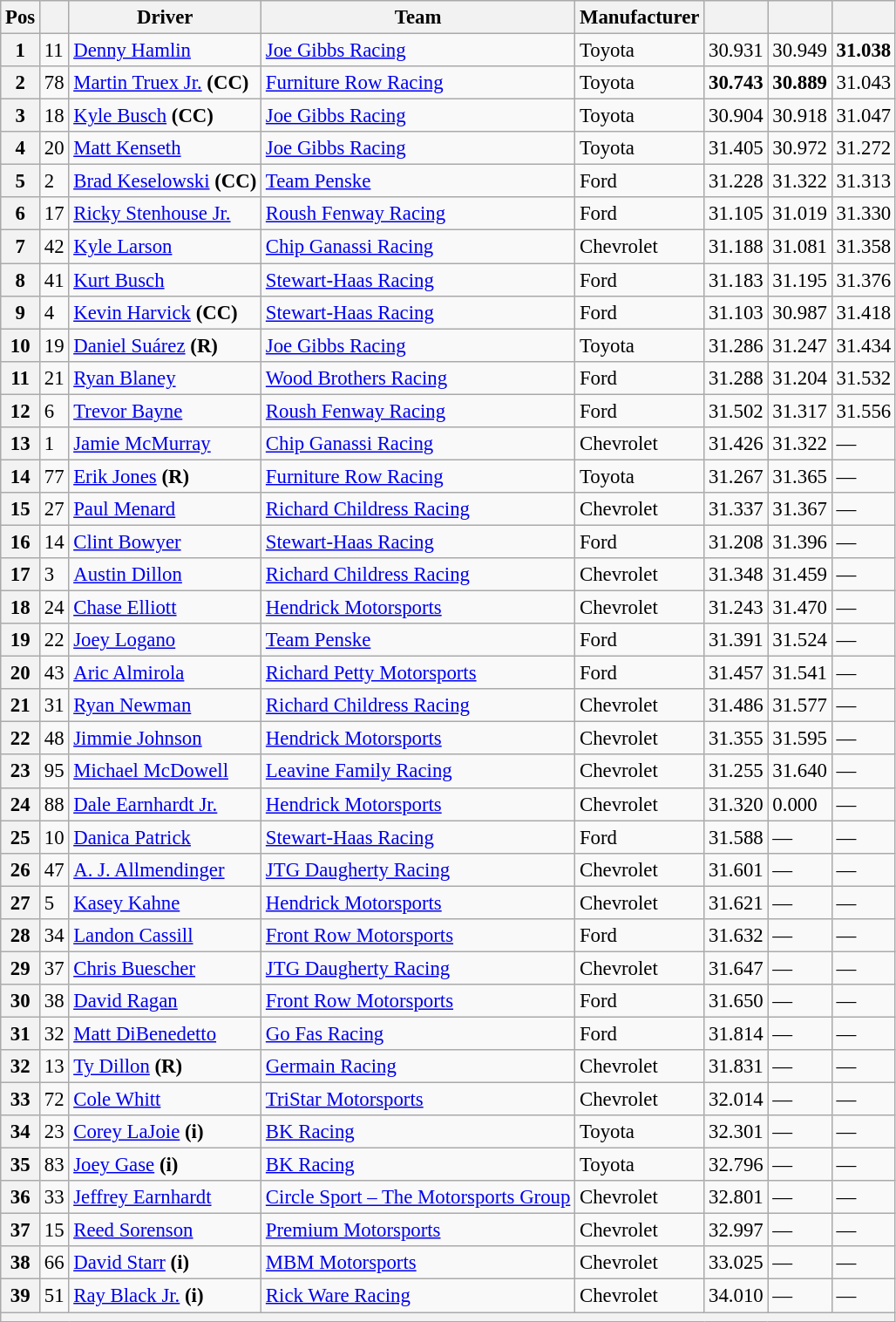<table class="wikitable" style="font-size:95%">
<tr>
<th>Pos</th>
<th></th>
<th>Driver</th>
<th>Team</th>
<th>Manufacturer</th>
<th></th>
<th></th>
<th></th>
</tr>
<tr>
<th>1</th>
<td>11</td>
<td><a href='#'>Denny Hamlin</a></td>
<td><a href='#'>Joe Gibbs Racing</a></td>
<td>Toyota</td>
<td>30.931</td>
<td>30.949</td>
<td><strong>31.038</strong></td>
</tr>
<tr>
<th>2</th>
<td>78</td>
<td><a href='#'>Martin Truex Jr.</a> <strong>(CC)</strong></td>
<td><a href='#'>Furniture Row Racing</a></td>
<td>Toyota</td>
<td><strong>30.743</strong></td>
<td><strong>30.889</strong></td>
<td>31.043</td>
</tr>
<tr>
<th>3</th>
<td>18</td>
<td><a href='#'>Kyle Busch</a> <strong>(CC)</strong></td>
<td><a href='#'>Joe Gibbs Racing</a></td>
<td>Toyota</td>
<td>30.904</td>
<td>30.918</td>
<td>31.047</td>
</tr>
<tr>
<th>4</th>
<td>20</td>
<td><a href='#'>Matt Kenseth</a></td>
<td><a href='#'>Joe Gibbs Racing</a></td>
<td>Toyota</td>
<td>31.405</td>
<td>30.972</td>
<td>31.272</td>
</tr>
<tr>
<th>5</th>
<td>2</td>
<td><a href='#'>Brad Keselowski</a> <strong>(CC)</strong></td>
<td><a href='#'>Team Penske</a></td>
<td>Ford</td>
<td>31.228</td>
<td>31.322</td>
<td>31.313</td>
</tr>
<tr>
<th>6</th>
<td>17</td>
<td><a href='#'>Ricky Stenhouse Jr.</a></td>
<td><a href='#'>Roush Fenway Racing</a></td>
<td>Ford</td>
<td>31.105</td>
<td>31.019</td>
<td>31.330</td>
</tr>
<tr>
<th>7</th>
<td>42</td>
<td><a href='#'>Kyle Larson</a></td>
<td><a href='#'>Chip Ganassi Racing</a></td>
<td>Chevrolet</td>
<td>31.188</td>
<td>31.081</td>
<td>31.358</td>
</tr>
<tr>
<th>8</th>
<td>41</td>
<td><a href='#'>Kurt Busch</a></td>
<td><a href='#'>Stewart-Haas Racing</a></td>
<td>Ford</td>
<td>31.183</td>
<td>31.195</td>
<td>31.376</td>
</tr>
<tr>
<th>9</th>
<td>4</td>
<td><a href='#'>Kevin Harvick</a> <strong>(CC)</strong></td>
<td><a href='#'>Stewart-Haas Racing</a></td>
<td>Ford</td>
<td>31.103</td>
<td>30.987</td>
<td>31.418</td>
</tr>
<tr>
<th>10</th>
<td>19</td>
<td><a href='#'>Daniel Suárez</a> <strong>(R)</strong></td>
<td><a href='#'>Joe Gibbs Racing</a></td>
<td>Toyota</td>
<td>31.286</td>
<td>31.247</td>
<td>31.434</td>
</tr>
<tr>
<th>11</th>
<td>21</td>
<td><a href='#'>Ryan Blaney</a></td>
<td><a href='#'>Wood Brothers Racing</a></td>
<td>Ford</td>
<td>31.288</td>
<td>31.204</td>
<td>31.532</td>
</tr>
<tr>
<th>12</th>
<td>6</td>
<td><a href='#'>Trevor Bayne</a></td>
<td><a href='#'>Roush Fenway Racing</a></td>
<td>Ford</td>
<td>31.502</td>
<td>31.317</td>
<td>31.556</td>
</tr>
<tr>
<th>13</th>
<td>1</td>
<td><a href='#'>Jamie McMurray</a></td>
<td><a href='#'>Chip Ganassi Racing</a></td>
<td>Chevrolet</td>
<td>31.426</td>
<td>31.322</td>
<td>—</td>
</tr>
<tr>
<th>14</th>
<td>77</td>
<td><a href='#'>Erik Jones</a> <strong>(R)</strong></td>
<td><a href='#'>Furniture Row Racing</a></td>
<td>Toyota</td>
<td>31.267</td>
<td>31.365</td>
<td>—</td>
</tr>
<tr>
<th>15</th>
<td>27</td>
<td><a href='#'>Paul Menard</a></td>
<td><a href='#'>Richard Childress Racing</a></td>
<td>Chevrolet</td>
<td>31.337</td>
<td>31.367</td>
<td>—</td>
</tr>
<tr>
<th>16</th>
<td>14</td>
<td><a href='#'>Clint Bowyer</a></td>
<td><a href='#'>Stewart-Haas Racing</a></td>
<td>Ford</td>
<td>31.208</td>
<td>31.396</td>
<td>—</td>
</tr>
<tr>
<th>17</th>
<td>3</td>
<td><a href='#'>Austin Dillon</a></td>
<td><a href='#'>Richard Childress Racing</a></td>
<td>Chevrolet</td>
<td>31.348</td>
<td>31.459</td>
<td>—</td>
</tr>
<tr>
<th>18</th>
<td>24</td>
<td><a href='#'>Chase Elliott</a></td>
<td><a href='#'>Hendrick Motorsports</a></td>
<td>Chevrolet</td>
<td>31.243</td>
<td>31.470</td>
<td>—</td>
</tr>
<tr>
<th>19</th>
<td>22</td>
<td><a href='#'>Joey Logano</a></td>
<td><a href='#'>Team Penske</a></td>
<td>Ford</td>
<td>31.391</td>
<td>31.524</td>
<td>—</td>
</tr>
<tr>
<th>20</th>
<td>43</td>
<td><a href='#'>Aric Almirola</a></td>
<td><a href='#'>Richard Petty Motorsports</a></td>
<td>Ford</td>
<td>31.457</td>
<td>31.541</td>
<td>—</td>
</tr>
<tr>
<th>21</th>
<td>31</td>
<td><a href='#'>Ryan Newman</a></td>
<td><a href='#'>Richard Childress Racing</a></td>
<td>Chevrolet</td>
<td>31.486</td>
<td>31.577</td>
<td>—</td>
</tr>
<tr>
<th>22</th>
<td>48</td>
<td><a href='#'>Jimmie Johnson</a></td>
<td><a href='#'>Hendrick Motorsports</a></td>
<td>Chevrolet</td>
<td>31.355</td>
<td>31.595</td>
<td>—</td>
</tr>
<tr>
<th>23</th>
<td>95</td>
<td><a href='#'>Michael McDowell</a></td>
<td><a href='#'>Leavine Family Racing</a></td>
<td>Chevrolet</td>
<td>31.255</td>
<td>31.640</td>
<td>—</td>
</tr>
<tr>
<th>24</th>
<td>88</td>
<td><a href='#'>Dale Earnhardt Jr.</a></td>
<td><a href='#'>Hendrick Motorsports</a></td>
<td>Chevrolet</td>
<td>31.320</td>
<td>0.000</td>
<td>—</td>
</tr>
<tr>
<th>25</th>
<td>10</td>
<td><a href='#'>Danica Patrick</a></td>
<td><a href='#'>Stewart-Haas Racing</a></td>
<td>Ford</td>
<td>31.588</td>
<td>—</td>
<td>—</td>
</tr>
<tr>
<th>26</th>
<td>47</td>
<td><a href='#'>A. J. Allmendinger</a></td>
<td><a href='#'>JTG Daugherty Racing</a></td>
<td>Chevrolet</td>
<td>31.601</td>
<td>—</td>
<td>—</td>
</tr>
<tr>
<th>27</th>
<td>5</td>
<td><a href='#'>Kasey Kahne</a></td>
<td><a href='#'>Hendrick Motorsports</a></td>
<td>Chevrolet</td>
<td>31.621</td>
<td>—</td>
<td>—</td>
</tr>
<tr>
<th>28</th>
<td>34</td>
<td><a href='#'>Landon Cassill</a></td>
<td><a href='#'>Front Row Motorsports</a></td>
<td>Ford</td>
<td>31.632</td>
<td>—</td>
<td>—</td>
</tr>
<tr>
<th>29</th>
<td>37</td>
<td><a href='#'>Chris Buescher</a></td>
<td><a href='#'>JTG Daugherty Racing</a></td>
<td>Chevrolet</td>
<td>31.647</td>
<td>—</td>
<td>—</td>
</tr>
<tr>
<th>30</th>
<td>38</td>
<td><a href='#'>David Ragan</a></td>
<td><a href='#'>Front Row Motorsports</a></td>
<td>Ford</td>
<td>31.650</td>
<td>—</td>
<td>—</td>
</tr>
<tr>
<th>31</th>
<td>32</td>
<td><a href='#'>Matt DiBenedetto</a></td>
<td><a href='#'>Go Fas Racing</a></td>
<td>Ford</td>
<td>31.814</td>
<td>—</td>
<td>—</td>
</tr>
<tr>
<th>32</th>
<td>13</td>
<td><a href='#'>Ty Dillon</a> <strong>(R)</strong></td>
<td><a href='#'>Germain Racing</a></td>
<td>Chevrolet</td>
<td>31.831</td>
<td>—</td>
<td>—</td>
</tr>
<tr>
<th>33</th>
<td>72</td>
<td><a href='#'>Cole Whitt</a></td>
<td><a href='#'>TriStar Motorsports</a></td>
<td>Chevrolet</td>
<td>32.014</td>
<td>—</td>
<td>—</td>
</tr>
<tr>
<th>34</th>
<td>23</td>
<td><a href='#'>Corey LaJoie</a> <strong>(i)</strong></td>
<td><a href='#'>BK Racing</a></td>
<td>Toyota</td>
<td>32.301</td>
<td>—</td>
<td>—</td>
</tr>
<tr>
<th>35</th>
<td>83</td>
<td><a href='#'>Joey Gase</a> <strong>(i)</strong></td>
<td><a href='#'>BK Racing</a></td>
<td>Toyota</td>
<td>32.796</td>
<td>—</td>
<td>—</td>
</tr>
<tr>
<th>36</th>
<td>33</td>
<td><a href='#'>Jeffrey Earnhardt</a></td>
<td><a href='#'>Circle Sport – The Motorsports Group</a></td>
<td>Chevrolet</td>
<td>32.801</td>
<td>—</td>
<td>—</td>
</tr>
<tr>
<th>37</th>
<td>15</td>
<td><a href='#'>Reed Sorenson</a></td>
<td><a href='#'>Premium Motorsports</a></td>
<td>Chevrolet</td>
<td>32.997</td>
<td>—</td>
<td>—</td>
</tr>
<tr>
<th>38</th>
<td>66</td>
<td><a href='#'>David Starr</a> <strong>(i)</strong></td>
<td><a href='#'>MBM Motorsports</a></td>
<td>Chevrolet</td>
<td>33.025</td>
<td>—</td>
<td>—</td>
</tr>
<tr>
<th>39</th>
<td>51</td>
<td><a href='#'>Ray Black Jr.</a> <strong>(i)</strong></td>
<td><a href='#'>Rick Ware Racing</a></td>
<td>Chevrolet</td>
<td>34.010</td>
<td>—</td>
<td>—</td>
</tr>
<tr>
<th colspan="8"></th>
</tr>
</table>
